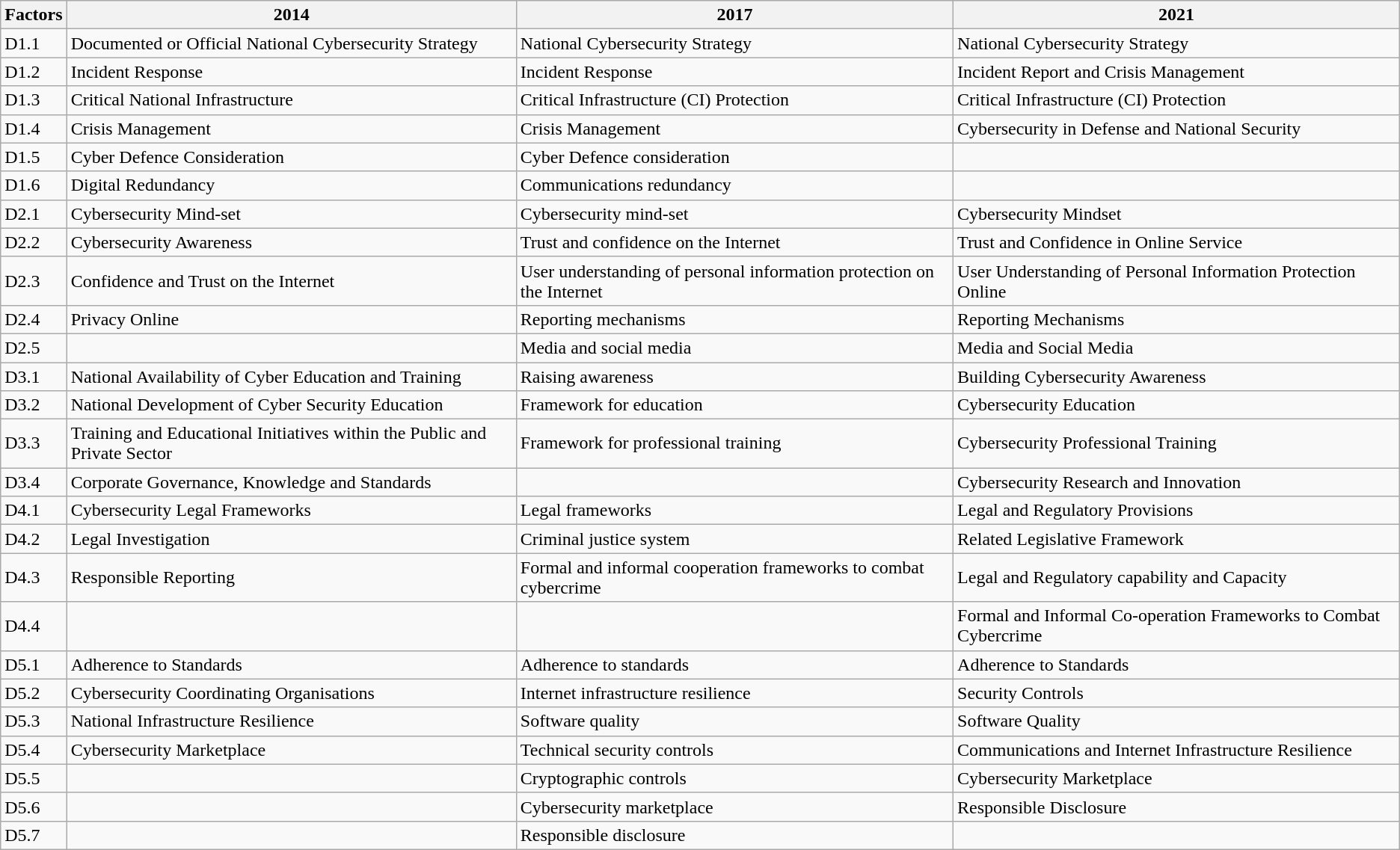<table class="wikitable">
<tr>
<th>Factors</th>
<th>2014</th>
<th>2017</th>
<th>2021</th>
</tr>
<tr>
<td>D1.1</td>
<td>Documented or Official National Cybersecurity Strategy</td>
<td>National Cybersecurity Strategy</td>
<td>National Cybersecurity Strategy</td>
</tr>
<tr>
<td>D1.2</td>
<td>Incident Response</td>
<td>Incident Response</td>
<td>Incident Report and Crisis Management</td>
</tr>
<tr>
<td>D1.3</td>
<td>Critical National Infrastructure</td>
<td>Critical Infrastructure (CI) Protection</td>
<td>Critical Infrastructure (CI) Protection</td>
</tr>
<tr>
<td>D1.4</td>
<td>Crisis Management</td>
<td>Crisis Management</td>
<td>Cybersecurity in Defense and National Security</td>
</tr>
<tr>
<td>D1.5</td>
<td>Cyber Defence Consideration</td>
<td>Cyber Defence consideration</td>
<td></td>
</tr>
<tr>
<td>D1.6</td>
<td>Digital Redundancy</td>
<td>Communications redundancy</td>
<td></td>
</tr>
<tr>
<td>D2.1</td>
<td>Cybersecurity Mind-set</td>
<td>Cybersecurity mind-set</td>
<td>Cybersecurity Mindset</td>
</tr>
<tr>
<td>D2.2</td>
<td>Cybersecurity Awareness</td>
<td>Trust and confidence on the Internet</td>
<td>Trust and Confidence in Online Service</td>
</tr>
<tr>
<td>D2.3</td>
<td>Confidence and Trust on the Internet</td>
<td>User understanding of personal information protection on the Internet</td>
<td>User Understanding of Personal Information Protection Online</td>
</tr>
<tr>
<td>D2.4</td>
<td>Privacy Online</td>
<td>Reporting mechanisms</td>
<td>Reporting Mechanisms</td>
</tr>
<tr>
<td>D2.5</td>
<td></td>
<td>Media and social media</td>
<td>Media and Social Media</td>
</tr>
<tr>
<td>D3.1</td>
<td>National Availability of Cyber Education and Training</td>
<td>Raising awareness</td>
<td>Building Cybersecurity Awareness</td>
</tr>
<tr>
<td>D3.2</td>
<td>National Development of Cyber Security Education</td>
<td>Framework for education</td>
<td>Cybersecurity Education</td>
</tr>
<tr>
<td>D3.3</td>
<td>Training and Educational Initiatives within the Public and Private Sector</td>
<td>Framework for professional training</td>
<td>Cybersecurity Professional Training</td>
</tr>
<tr>
<td>D3.4</td>
<td>Corporate Governance, Knowledge and Standards</td>
<td></td>
<td>Cybersecurity Research and Innovation</td>
</tr>
<tr>
<td>D4.1</td>
<td>Cybersecurity Legal Frameworks</td>
<td>Legal frameworks</td>
<td>Legal and Regulatory Provisions</td>
</tr>
<tr>
<td>D4.2</td>
<td>Legal Investigation</td>
<td>Criminal justice system</td>
<td>Related Legislative Framework</td>
</tr>
<tr>
<td>D4.3</td>
<td>Responsible Reporting</td>
<td>Formal and informal cooperation frameworks to combat cybercrime</td>
<td>Legal and Regulatory capability and Capacity</td>
</tr>
<tr>
<td>D4.4</td>
<td></td>
<td></td>
<td>Formal and Informal Co-operation Frameworks to Combat Cybercrime</td>
</tr>
<tr>
<td>D5.1</td>
<td>Adherence to Standards</td>
<td>Adherence to standards</td>
<td>Adherence to Standards</td>
</tr>
<tr>
<td>D5.2</td>
<td>Cybersecurity Coordinating Organisations</td>
<td>Internet infrastructure resilience</td>
<td>Security Controls</td>
</tr>
<tr>
<td>D5.3</td>
<td>National Infrastructure Resilience</td>
<td>Software quality</td>
<td>Software Quality</td>
</tr>
<tr>
<td>D5.4</td>
<td>Cybersecurity Marketplace</td>
<td>Technical security controls</td>
<td>Communications and Internet Infrastructure Resilience</td>
</tr>
<tr>
<td>D5.5</td>
<td></td>
<td>Cryptographic controls</td>
<td>Cybersecurity Marketplace</td>
</tr>
<tr>
<td>D5.6</td>
<td></td>
<td>Cybersecurity marketplace</td>
<td>Responsible Disclosure</td>
</tr>
<tr>
<td>D5.7</td>
<td></td>
<td>Responsible disclosure</td>
<td></td>
</tr>
</table>
